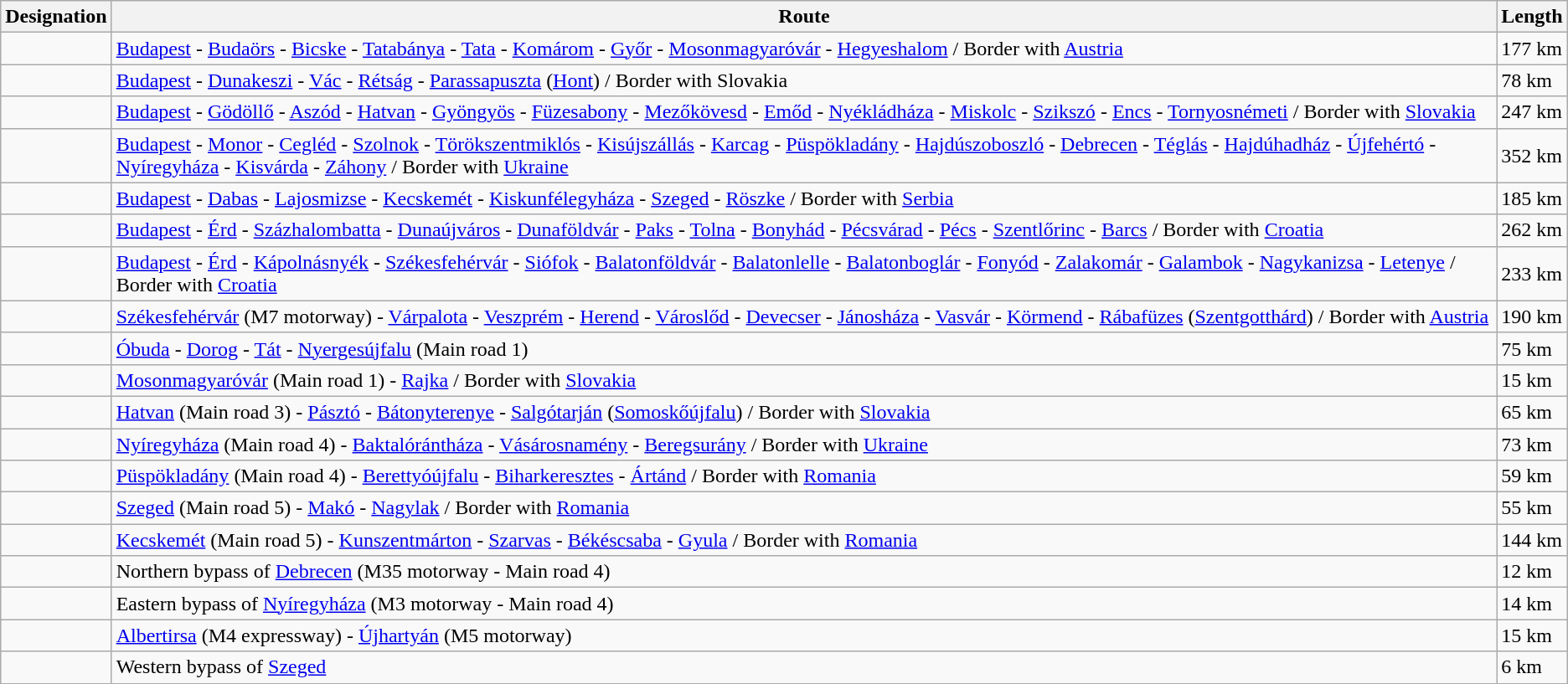<table class="wikitable">
<tr>
<th>Designation</th>
<th>Route</th>
<th>Length</th>
</tr>
<tr>
<td></td>
<td><a href='#'>Budapest</a> - <a href='#'>Budaörs</a> - <a href='#'>Bicske</a> - <a href='#'>Tatabánya</a> - <a href='#'>Tata</a> - <a href='#'>Komárom</a> - <a href='#'>Győr</a> - <a href='#'>Mosonmagyaróvár</a> - <a href='#'>Hegyeshalom</a> / Border with <a href='#'>Austria</a> </td>
<td>177 km</td>
</tr>
<tr>
<td></td>
<td><a href='#'>Budapest</a> - <a href='#'>Dunakeszi</a> - <a href='#'>Vác</a> - <a href='#'>Rétság</a> - <a href='#'>Parassapuszta</a> (<a href='#'>Hont</a>) / Border with Slovakia </td>
<td>78 km</td>
</tr>
<tr>
<td></td>
<td><a href='#'>Budapest</a> - <a href='#'>Gödöllő</a> - <a href='#'>Aszód</a> - <a href='#'>Hatvan</a> - <a href='#'>Gyöngyös</a> - <a href='#'>Füzesabony</a> - <a href='#'>Mezőkövesd</a> - <a href='#'>Emőd</a> - <a href='#'>Nyékládháza</a> - <a href='#'>Miskolc</a> - <a href='#'>Szikszó</a> - <a href='#'>Encs</a> - <a href='#'>Tornyosnémeti</a> / Border with <a href='#'>Slovakia</a> </td>
<td>247 km</td>
</tr>
<tr>
<td></td>
<td><a href='#'>Budapest</a> - <a href='#'>Monor</a> - <a href='#'>Cegléd</a> - <a href='#'>Szolnok</a> - <a href='#'>Törökszentmiklós</a> - <a href='#'>Kisújszállás</a> - <a href='#'>Karcag</a> - <a href='#'>Püspökladány</a> - <a href='#'>Hajdúszoboszló</a> - <a href='#'>Debrecen</a> - <a href='#'>Téglás</a> - <a href='#'>Hajdúhadház</a> - <a href='#'>Újfehértó</a> - <a href='#'>Nyíregyháza</a> - <a href='#'>Kisvárda</a> - <a href='#'>Záhony</a> / Border with <a href='#'>Ukraine</a> </td>
<td>352 km</td>
</tr>
<tr>
<td></td>
<td><a href='#'>Budapest</a> - <a href='#'>Dabas</a> - <a href='#'>Lajosmizse</a> - <a href='#'>Kecskemét</a> - <a href='#'>Kiskunfélegyháza</a> - <a href='#'>Szeged</a> - <a href='#'>Röszke</a> / Border with <a href='#'>Serbia</a> </td>
<td>185 km</td>
</tr>
<tr>
<td></td>
<td><a href='#'>Budapest</a> - <a href='#'>Érd</a> - <a href='#'>Százhalombatta</a> - <a href='#'>Dunaújváros</a> - <a href='#'>Dunaföldvár</a> - <a href='#'>Paks</a> - <a href='#'>Tolna</a> - <a href='#'>Bonyhád</a> - <a href='#'>Pécsvárad</a> - <a href='#'>Pécs</a> - <a href='#'>Szentlőrinc</a> - <a href='#'>Barcs</a> / Border with <a href='#'>Croatia</a> </td>
<td>262 km</td>
</tr>
<tr>
<td></td>
<td><a href='#'>Budapest</a> - <a href='#'>Érd</a> - <a href='#'>Kápolnásnyék</a> - <a href='#'>Székesfehérvár</a> - <a href='#'>Siófok</a> - <a href='#'>Balatonföldvár</a> - <a href='#'>Balatonlelle</a> - <a href='#'>Balatonboglár</a> - <a href='#'>Fonyód</a> - <a href='#'>Zalakomár</a> - <a href='#'>Galambok</a> - <a href='#'>Nagykanizsa</a> - <a href='#'>Letenye</a> / Border with <a href='#'>Croatia</a>  </td>
<td>233 km</td>
</tr>
<tr>
<td></td>
<td><a href='#'>Székesfehérvár</a> (M7 motorway) - <a href='#'>Várpalota</a> - <a href='#'>Veszprém</a> - <a href='#'>Herend</a> - <a href='#'>Városlőd</a> - <a href='#'>Devecser</a> - <a href='#'>Jánosháza</a> - <a href='#'>Vasvár</a> - <a href='#'>Körmend</a> - <a href='#'>Rábafüzes</a> (<a href='#'>Szentgotthárd</a>) / Border with <a href='#'>Austria</a> </td>
<td>190 km</td>
</tr>
<tr>
<td></td>
<td><a href='#'>Óbuda</a> - <a href='#'>Dorog</a> - <a href='#'>Tát</a> - <a href='#'>Nyergesújfalu</a> (Main road 1)</td>
<td>75 km</td>
</tr>
<tr>
<td></td>
<td><a href='#'>Mosonmagyaróvár</a> (Main road 1) - <a href='#'>Rajka</a> / Border with <a href='#'>Slovakia</a> </td>
<td>15 km</td>
</tr>
<tr>
<td></td>
<td><a href='#'>Hatvan</a> (Main road 3) - <a href='#'>Pásztó</a> - <a href='#'>Bátonyterenye</a> - <a href='#'>Salgótarján</a> (<a href='#'>Somoskőújfalu</a>) / Border with <a href='#'>Slovakia</a> </td>
<td>65 km</td>
</tr>
<tr>
<td></td>
<td><a href='#'>Nyíregyháza</a> (Main road 4) - <a href='#'>Baktalórántháza</a> - <a href='#'>Vásárosnamény</a> - <a href='#'>Beregsurány</a> / Border with <a href='#'>Ukraine</a> </td>
<td>73 km</td>
</tr>
<tr>
<td></td>
<td><a href='#'>Püspökladány</a> (Main road 4) - <a href='#'>Berettyóújfalu</a> - <a href='#'>Biharkeresztes</a> - <a href='#'>Ártánd</a> / Border with <a href='#'>Romania</a> </td>
<td>59 km</td>
</tr>
<tr>
<td></td>
<td><a href='#'>Szeged</a> (Main road 5) - <a href='#'>Makó</a> - <a href='#'>Nagylak</a> / Border with <a href='#'>Romania</a> </td>
<td>55 km</td>
</tr>
<tr>
<td></td>
<td><a href='#'>Kecskemét</a> (Main road 5) - <a href='#'>Kunszentmárton</a> - <a href='#'>Szarvas</a> - <a href='#'>Békéscsaba</a> - <a href='#'>Gyula</a> / Border with <a href='#'>Romania</a> </td>
<td>144 km</td>
</tr>
<tr>
<td></td>
<td>Northern bypass of <a href='#'>Debrecen</a> (M35 motorway - Main road 4)</td>
<td>12 km</td>
</tr>
<tr>
<td></td>
<td>Eastern bypass of <a href='#'>Nyíregyháza</a> (M3 motorway - Main road 4)</td>
<td>14 km</td>
</tr>
<tr>
<td></td>
<td><a href='#'>Albertirsa</a> (M4 expressway) - <a href='#'>Újhartyán</a> (M5 motorway)</td>
<td>15 km</td>
</tr>
<tr>
<td></td>
<td>Western bypass of <a href='#'>Szeged</a></td>
<td>6 km</td>
</tr>
</table>
